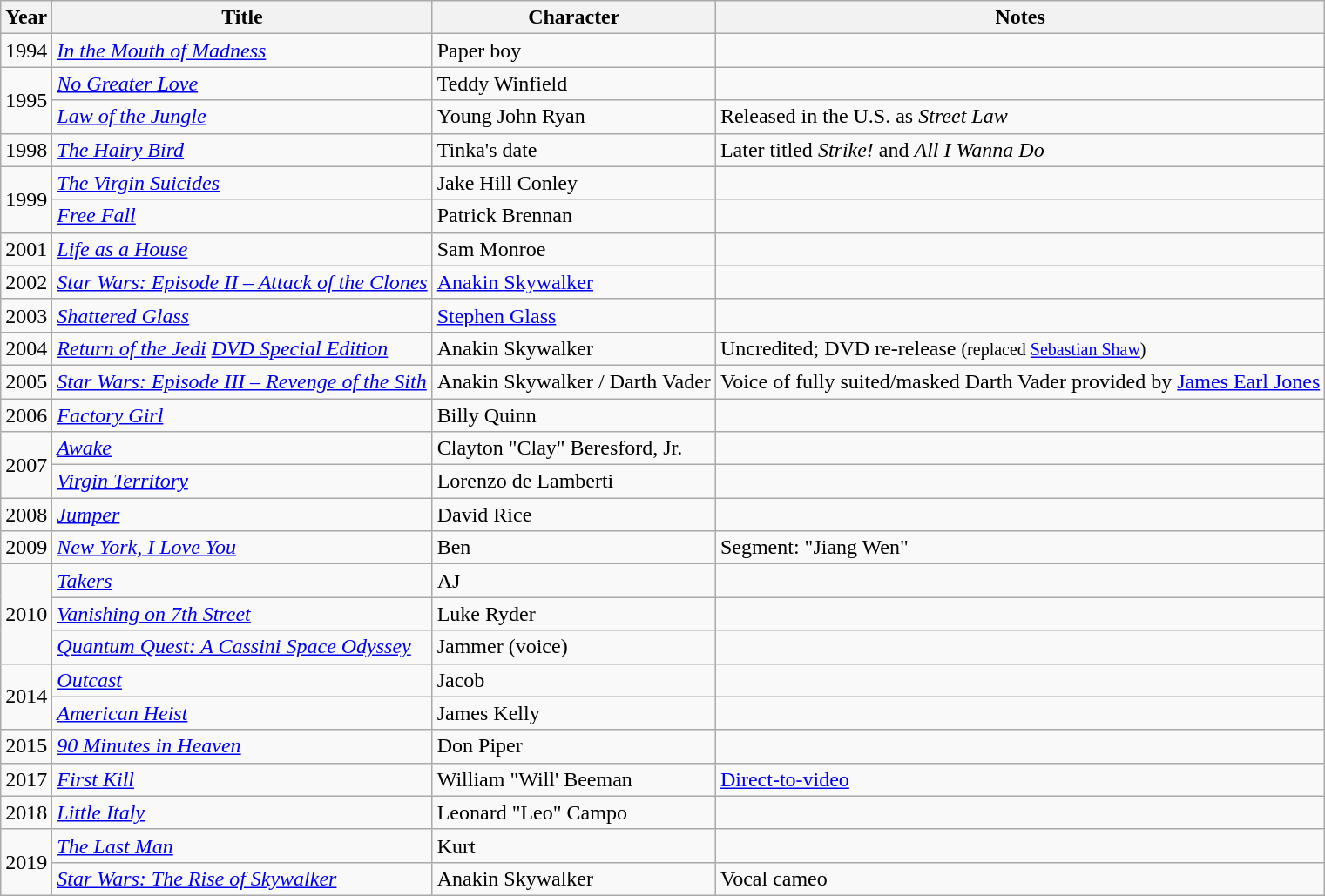<table class="wikitable sortable">
<tr>
<th>Year</th>
<th>Title</th>
<th>Character</th>
<th class="unsortable">Notes</th>
</tr>
<tr>
<td>1994</td>
<td><em><a href='#'>In the Mouth of Madness</a></em></td>
<td>Paper boy</td>
<td></td>
</tr>
<tr>
<td rowspan="2">1995</td>
<td><em><a href='#'>No Greater Love</a></em></td>
<td>Teddy Winfield</td>
<td></td>
</tr>
<tr>
<td><em><a href='#'>Law of the Jungle</a></em></td>
<td>Young John Ryan</td>
<td>Released in the U.S. as <em>Street Law</em></td>
</tr>
<tr>
<td>1998</td>
<td data-sort-value="Hairy Bird, The"><em><a href='#'>The Hairy Bird</a></em></td>
<td>Tinka's date</td>
<td>Later titled <em>Strike!</em> and <em>All I Wanna Do</em></td>
</tr>
<tr>
<td rowspan=2>1999</td>
<td data-sort-value="Virgin Suicides, The"><em><a href='#'>The Virgin Suicides</a></em></td>
<td>Jake Hill Conley</td>
<td></td>
</tr>
<tr>
<td><em><a href='#'>Free Fall</a></em></td>
<td>Patrick Brennan</td>
<td></td>
</tr>
<tr>
<td>2001</td>
<td><em><a href='#'>Life as a House</a></em></td>
<td>Sam Monroe</td>
<td></td>
</tr>
<tr>
<td>2002</td>
<td><em><a href='#'>Star Wars: Episode II – Attack of the Clones</a></em></td>
<td><a href='#'>Anakin Skywalker</a></td>
<td></td>
</tr>
<tr>
<td>2003</td>
<td><em><a href='#'>Shattered Glass</a></em></td>
<td><a href='#'>Stephen Glass</a></td>
<td></td>
</tr>
<tr>
<td>2004</td>
<td><em><a href='#'>Return of the Jedi</a> <a href='#'>DVD Special Edition</a></em></td>
<td>Anakin Skywalker</td>
<td>Uncredited; DVD re-release <small>(replaced <a href='#'>Sebastian Shaw</a>)</small></td>
</tr>
<tr>
<td>2005</td>
<td><em><a href='#'>Star Wars: Episode III – Revenge of the Sith</a></em></td>
<td>Anakin Skywalker / Darth Vader</td>
<td>Voice of fully suited/masked Darth Vader provided by <a href='#'>James Earl Jones</a></td>
</tr>
<tr>
<td>2006</td>
<td><em><a href='#'>Factory Girl</a></em></td>
<td>Billy Quinn</td>
<td></td>
</tr>
<tr>
<td rowspan=2>2007</td>
<td><em><a href='#'>Awake</a></em></td>
<td>Clayton "Clay" Beresford, Jr.</td>
<td></td>
</tr>
<tr>
<td><em><a href='#'>Virgin Territory</a></em></td>
<td>Lorenzo de Lamberti</td>
<td></td>
</tr>
<tr>
<td>2008</td>
<td><em><a href='#'>Jumper</a></em></td>
<td>David Rice</td>
<td></td>
</tr>
<tr>
<td>2009</td>
<td><em><a href='#'>New York, I Love You</a></em></td>
<td>Ben</td>
<td>Segment: "Jiang Wen"</td>
</tr>
<tr>
<td rowspan=3>2010</td>
<td><em><a href='#'>Takers</a></em></td>
<td>AJ</td>
<td></td>
</tr>
<tr>
<td><em><a href='#'>Vanishing on 7th Street</a></em></td>
<td>Luke Ryder</td>
<td></td>
</tr>
<tr>
<td><em><a href='#'>Quantum Quest: A Cassini Space Odyssey</a></em></td>
<td>Jammer (voice)</td>
<td></td>
</tr>
<tr>
<td rowspan=2>2014</td>
<td><em><a href='#'>Outcast</a></em></td>
<td>Jacob</td>
<td></td>
</tr>
<tr>
<td><em><a href='#'>American Heist</a></em></td>
<td>James Kelly</td>
<td></td>
</tr>
<tr>
<td>2015</td>
<td><em><a href='#'>90 Minutes in Heaven</a></em></td>
<td>Don Piper</td>
<td></td>
</tr>
<tr>
<td>2017</td>
<td><em><a href='#'>First Kill</a></em></td>
<td>William "Will' Beeman</td>
<td><a href='#'>Direct-to-video</a></td>
</tr>
<tr>
<td>2018</td>
<td><em><a href='#'>Little Italy</a></em></td>
<td>Leonard "Leo" Campo</td>
<td></td>
</tr>
<tr>
<td rowspan="2">2019</td>
<td data-sort-value="Last Man, The"><em><a href='#'>The Last Man</a></em></td>
<td>Kurt</td>
<td></td>
</tr>
<tr>
<td><em><a href='#'>Star Wars: The Rise of Skywalker</a></em></td>
<td>Anakin Skywalker</td>
<td>Vocal cameo</td>
</tr>
</table>
